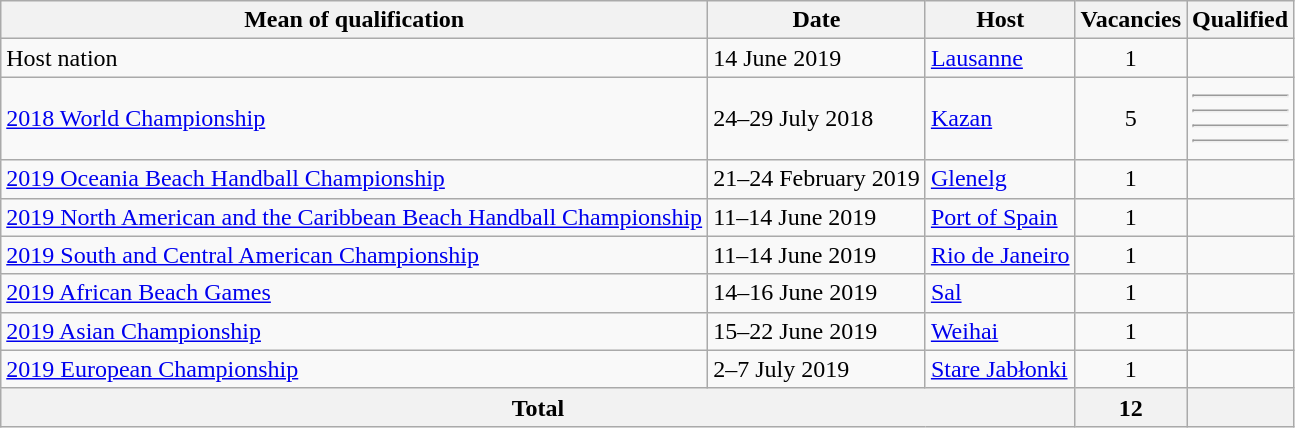<table class="wikitable">
<tr>
<th>Mean of qualification</th>
<th>Date</th>
<th>Host</th>
<th>Vacancies</th>
<th>Qualified</th>
</tr>
<tr>
<td>Host nation</td>
<td>14 June 2019</td>
<td> <a href='#'>Lausanne</a></td>
<td style="text-align:center;">1</td>
<td></td>
</tr>
<tr>
<td><a href='#'>2018 World Championship</a></td>
<td>24–29 July 2018</td>
<td> <a href='#'>Kazan</a></td>
<td style="text-align:center;">5</td>
<td><hr><hr><hr><hr></td>
</tr>
<tr>
<td><a href='#'>2019 Oceania Beach Handball Championship</a></td>
<td>21–24 February 2019</td>
<td> <a href='#'>Glenelg</a></td>
<td style="text-align:center;">1</td>
<td></td>
</tr>
<tr>
<td><a href='#'>2019 North American and the Caribbean Beach Handball Championship</a></td>
<td>11–14 June 2019</td>
<td> <a href='#'>Port of Spain</a></td>
<td style="text-align:center;">1</td>
<td></td>
</tr>
<tr>
<td><a href='#'>2019 South and Central American Championship</a></td>
<td>11–14 June 2019</td>
<td> <a href='#'>Rio de Janeiro</a></td>
<td style="text-align:center;">1</td>
<td></td>
</tr>
<tr>
<td><a href='#'>2019 African Beach Games</a></td>
<td>14–16 June 2019</td>
<td> <a href='#'>Sal</a></td>
<td style="text-align:center;">1</td>
<td></td>
</tr>
<tr>
<td><a href='#'>2019 Asian Championship</a></td>
<td>15–22 June 2019</td>
<td> <a href='#'>Weihai</a></td>
<td style="text-align:center;">1</td>
<td></td>
</tr>
<tr>
<td><a href='#'>2019 European Championship</a></td>
<td>2–7 July 2019</td>
<td> <a href='#'>Stare Jabłonki</a></td>
<td style="text-align:center;">1</td>
<td></td>
</tr>
<tr>
<th colspan="3">Total</th>
<th>12</th>
<th></th>
</tr>
</table>
